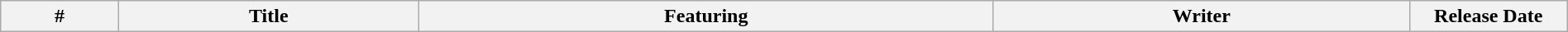<table class="wikitable plainrowheaders" style="width:100%;">
<tr>
<th>#</th>
<th>Title</th>
<th>Featuring</th>
<th>Writer</th>
<th width="120">Release Date<br>


</th>
</tr>
</table>
